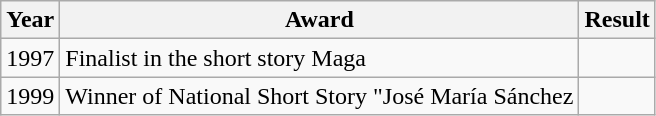<table class="wikitable">
<tr>
<th>Year</th>
<th>Award</th>
<th>Result</th>
</tr>
<tr>
<td>1997</td>
<td>Finalist in the short story Maga</td>
<td></td>
</tr>
<tr>
<td>1999</td>
<td>Winner of National Short Story "José María Sánchez</td>
<td></td>
</tr>
</table>
